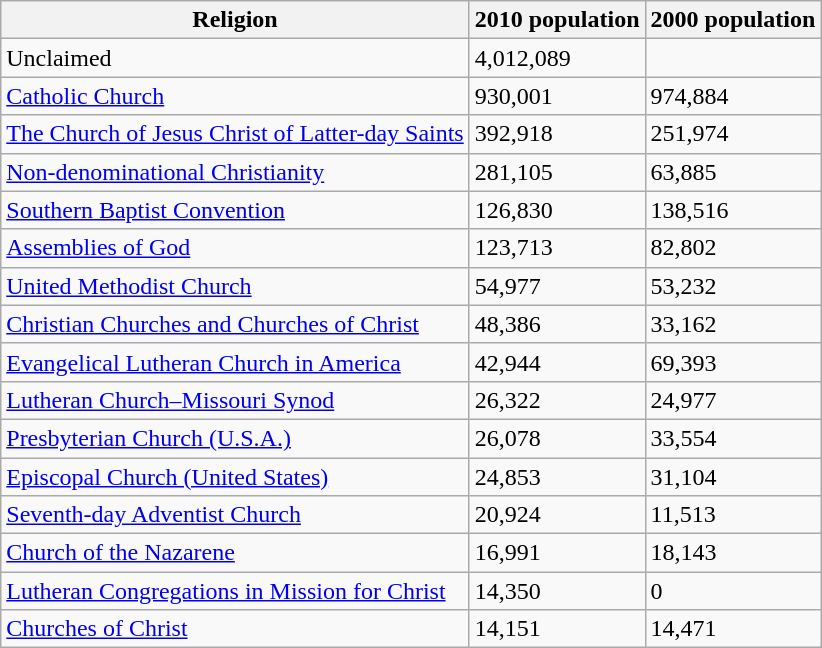<table class="wikitable">
<tr>
<th>Religion</th>
<th>2010 population</th>
<th>2000 population</th>
</tr>
<tr>
<td>Unclaimed</td>
<td>4,012,089</td>
</tr>
<tr>
<td><a href='#'>Catholic Church</a></td>
<td>930,001</td>
<td>974,884</td>
</tr>
<tr>
<td><a href='#'>The Church of Jesus Christ of Latter-day Saints</a></td>
<td>392,918</td>
<td>251,974</td>
</tr>
<tr>
<td><a href='#'>Non-denominational Christianity</a></td>
<td>281,105</td>
<td>63,885</td>
</tr>
<tr>
<td><a href='#'>Southern Baptist Convention</a></td>
<td>126,830</td>
<td>138,516</td>
</tr>
<tr>
<td><a href='#'>Assemblies of God</a></td>
<td>123,713</td>
<td>82,802</td>
</tr>
<tr>
<td><a href='#'>United Methodist Church</a></td>
<td>54,977</td>
<td>53,232</td>
</tr>
<tr>
<td><a href='#'>Christian Churches and Churches of Christ</a></td>
<td>48,386</td>
<td>33,162</td>
</tr>
<tr>
<td><a href='#'>Evangelical Lutheran Church in America</a></td>
<td>42,944</td>
<td>69,393</td>
</tr>
<tr>
<td><a href='#'>Lutheran Church–Missouri Synod</a></td>
<td>26,322</td>
<td>24,977</td>
</tr>
<tr>
<td><a href='#'>Presbyterian Church (U.S.A.)</a></td>
<td>26,078</td>
<td>33,554</td>
</tr>
<tr>
<td><a href='#'>Episcopal Church (United States)</a></td>
<td>24,853</td>
<td>31,104</td>
</tr>
<tr>
<td><a href='#'>Seventh-day Adventist Church</a></td>
<td>20,924</td>
<td>11,513</td>
</tr>
<tr>
<td><a href='#'>Church of the Nazarene</a></td>
<td>16,991</td>
<td>18,143</td>
</tr>
<tr>
<td><a href='#'>Lutheran Congregations in Mission for Christ</a></td>
<td>14,350</td>
<td>0</td>
</tr>
<tr>
<td><a href='#'>Churches of Christ</a></td>
<td>14,151</td>
<td>14,471</td>
</tr>
</table>
